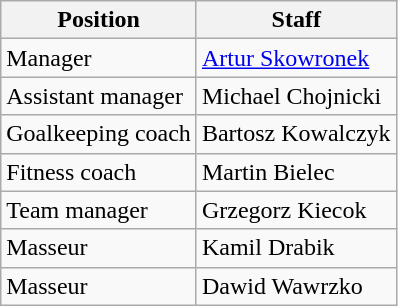<table class="wikitable">
<tr>
<th>Position</th>
<th>Staff</th>
</tr>
<tr>
<td>Manager</td>
<td> <a href='#'>Artur Skowronek</a></td>
</tr>
<tr>
<td>Assistant manager</td>
<td> Michael Chojnicki</td>
</tr>
<tr>
<td>Goalkeeping coach</td>
<td> Bartosz Kowalczyk</td>
</tr>
<tr>
<td>Fitness coach</td>
<td> Martin Bielec</td>
</tr>
<tr>
<td>Team manager</td>
<td> Grzegorz Kiecok</td>
</tr>
<tr>
<td>Masseur</td>
<td> Kamil Drabik</td>
</tr>
<tr>
<td>Masseur</td>
<td> Dawid Wawrzko</td>
</tr>
</table>
